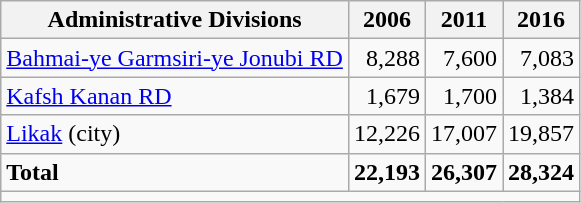<table class="wikitable">
<tr>
<th>Administrative Divisions</th>
<th>2006</th>
<th>2011</th>
<th>2016</th>
</tr>
<tr>
<td><a href='#'>Bahmai-ye Garmsiri-ye Jonubi RD</a></td>
<td style="text-align: right;">8,288</td>
<td style="text-align: right;">7,600</td>
<td style="text-align: right;">7,083</td>
</tr>
<tr>
<td><a href='#'>Kafsh Kanan RD</a></td>
<td style="text-align: right;">1,679</td>
<td style="text-align: right;">1,700</td>
<td style="text-align: right;">1,384</td>
</tr>
<tr>
<td><a href='#'>Likak</a> (city)</td>
<td style="text-align: right;">12,226</td>
<td style="text-align: right;">17,007</td>
<td style="text-align: right;">19,857</td>
</tr>
<tr>
<td><strong>Total</strong></td>
<td style="text-align: right;"><strong>22,193</strong></td>
<td style="text-align: right;"><strong>26,307</strong></td>
<td style="text-align: right;"><strong>28,324</strong></td>
</tr>
<tr>
<td colspan=4></td>
</tr>
</table>
